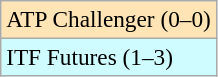<table class=wikitable style=font-size:97%>
<tr bgcolor=moccasin>
<td>ATP Challenger (0–0)</td>
</tr>
<tr bgcolor=cffcff>
<td>ITF Futures (1–3)</td>
</tr>
</table>
